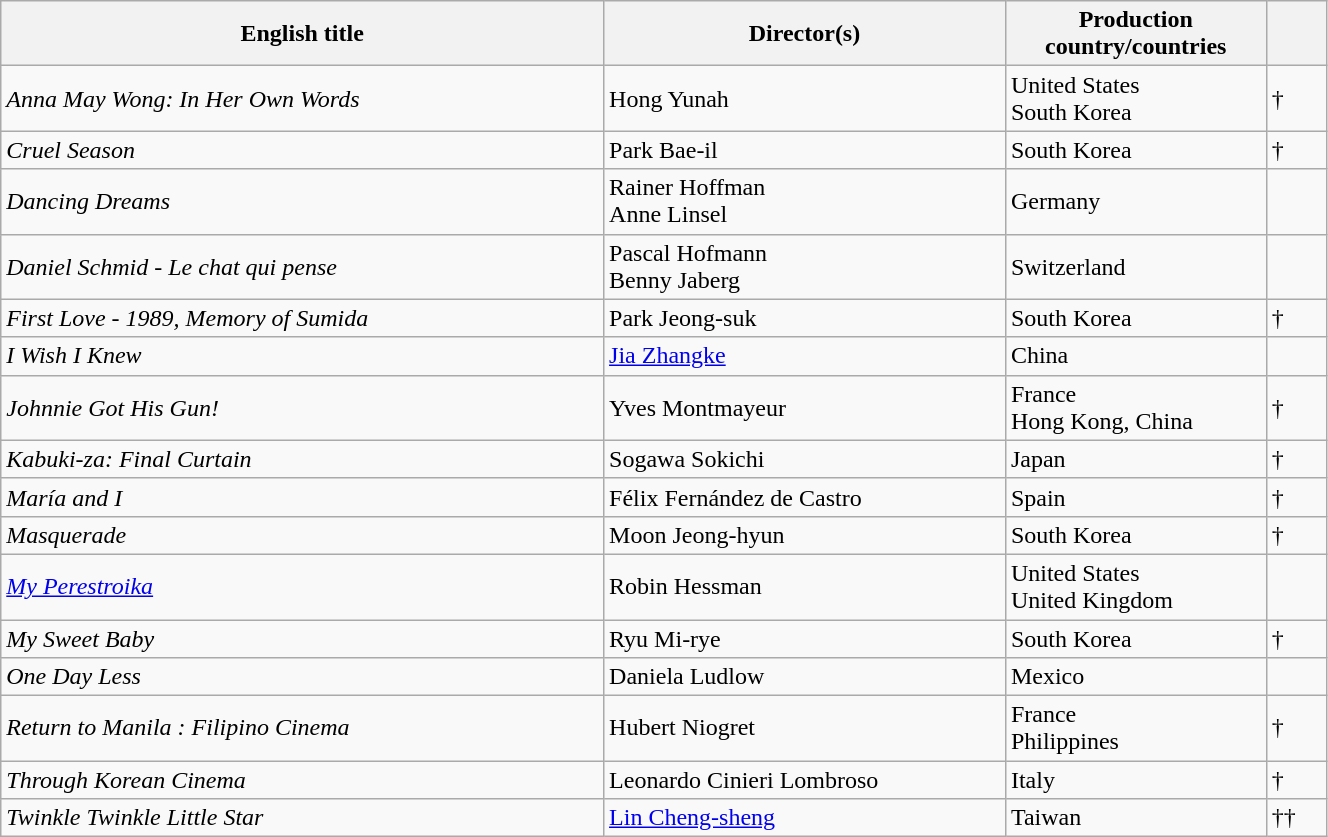<table class="sortable wikitable" width="70%" cellpadding="5">
<tr>
<th width="30%">English title</th>
<th width="20%">Director(s)</th>
<th width="10%">Production country/countries</th>
<th width="3%"></th>
</tr>
<tr>
<td><em>Anna May Wong: In Her Own Words</em></td>
<td>Hong Yunah</td>
<td>United States<br>South Korea</td>
<td>†</td>
</tr>
<tr>
<td><em>Cruel Season</em></td>
<td>Park Bae-il</td>
<td>South Korea</td>
<td>†</td>
</tr>
<tr>
<td><em>Dancing Dreams</em></td>
<td>Rainer Hoffman<br>Anne Linsel</td>
<td>Germany</td>
<td></td>
</tr>
<tr>
<td><em>Daniel Schmid - Le chat qui pense</em></td>
<td>Pascal Hofmann<br>Benny Jaberg</td>
<td>Switzerland</td>
<td></td>
</tr>
<tr>
<td><em>First Love - 1989, Memory of Sumida</em></td>
<td>Park Jeong-suk</td>
<td>South Korea</td>
<td>†</td>
</tr>
<tr>
<td><em>I Wish I Knew</em></td>
<td><a href='#'>Jia Zhangke</a></td>
<td>China</td>
<td></td>
</tr>
<tr>
<td><em>Johnnie Got His Gun!</em></td>
<td>Yves Montmayeur</td>
<td>France<br>Hong Kong, China</td>
<td>†</td>
</tr>
<tr>
<td><em>Kabuki-za: Final Curtain</em></td>
<td>Sogawa Sokichi</td>
<td>Japan</td>
<td>†</td>
</tr>
<tr>
<td><em>María and I</em></td>
<td>Félix Fernández de Castro</td>
<td>Spain</td>
<td>†</td>
</tr>
<tr>
<td><em>Masquerade</em></td>
<td>Moon Jeong-hyun</td>
<td>South Korea</td>
<td>†</td>
</tr>
<tr>
<td><em><a href='#'>My Perestroika</a></em></td>
<td>Robin Hessman</td>
<td>United States<br>United Kingdom</td>
<td></td>
</tr>
<tr>
<td><em>My Sweet Baby</em></td>
<td>Ryu Mi-rye</td>
<td>South Korea</td>
<td>†</td>
</tr>
<tr>
<td><em>One Day Less</em></td>
<td>Daniela Ludlow</td>
<td>Mexico</td>
<td></td>
</tr>
<tr>
<td><em>Return to Manila : Filipino Cinema</em></td>
<td>Hubert Niogret</td>
<td>France<br>Philippines</td>
<td>†</td>
</tr>
<tr>
<td><em>Through Korean Cinema</em></td>
<td>Leonardo Cinieri Lombroso</td>
<td>Italy</td>
<td>†</td>
</tr>
<tr>
<td><em>Twinkle Twinkle Little Star</em></td>
<td><a href='#'>Lin Cheng-sheng</a></td>
<td>Taiwan</td>
<td>††</td>
</tr>
</table>
